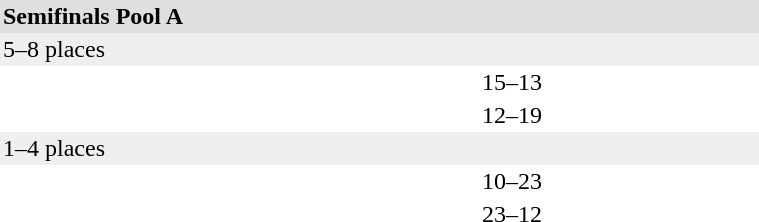<table cellpadding=2 cellspacing=0 width=40%>
<tr>
<td colspan=3 align=left style="background:#dfdfdf;"><strong>Semifinals Pool A</strong></td>
</tr>
<tr>
<td width=40% align=left colspan=3 style="background:#efefef;">5–8 places</td>
</tr>
<tr>
<td width=40% align=right></td>
<td align=center>15–13</td>
<td></td>
</tr>
<tr>
<td width=40% align=right></td>
<td align=center>12–19</td>
<td></td>
</tr>
<tr>
<td width=40% align=left colspan=3 style="background:#efefef;">1–4 places</td>
</tr>
<tr>
<td width=40% align=right></td>
<td align=center>10–23</td>
<td></td>
</tr>
<tr>
<td width=40% align=right></td>
<td align=center>23–12</td>
<td></td>
</tr>
</table>
